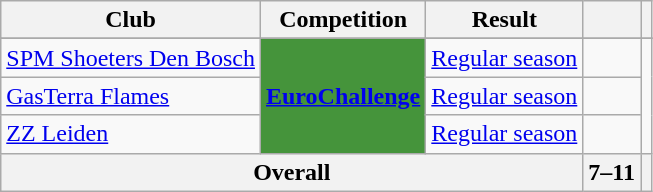<table class="wikitable sortable">
<tr>
<th>Club</th>
<th>Competition</th>
<th>Result</th>
<th></th>
<th></th>
</tr>
<tr>
</tr>
<tr>
<td><a href='#'>SPM Shoeters Den Bosch</a></td>
<td rowspan=3 style="background-color:#45943B;color:white;text-align:center"><strong><a href='#'><span>EuroChallenge</span></a></strong></td>
<td><a href='#'>Regular season</a></td>
<td></td>
<td rowspan=3 style="text-align:center"></td>
</tr>
<tr>
<td><a href='#'>GasTerra Flames</a></td>
<td><a href='#'>Regular season</a></td>
<td></td>
</tr>
<tr>
<td><a href='#'>ZZ Leiden</a></td>
<td><a href='#'>Regular season</a></td>
<td></td>
</tr>
<tr>
<th colspan=3>Overall</th>
<th>7–11</th>
<th></th>
</tr>
</table>
